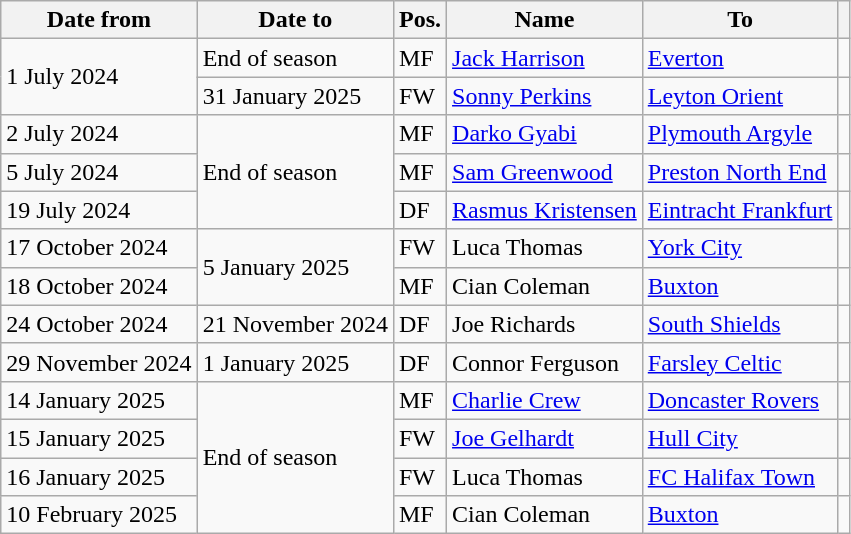<table class="wikitable">
<tr>
<th>Date from</th>
<th>Date to</th>
<th>Pos.</th>
<th>Name</th>
<th>To</th>
<th></th>
</tr>
<tr>
<td rowspan="2">1 July 2024</td>
<td>End of season</td>
<td>MF</td>
<td> <a href='#'>Jack Harrison</a></td>
<td> <a href='#'>Everton</a></td>
<td></td>
</tr>
<tr>
<td>31 January 2025</td>
<td>FW</td>
<td> <a href='#'>Sonny Perkins</a></td>
<td> <a href='#'>Leyton Orient</a></td>
<td></td>
</tr>
<tr>
<td>2 July 2024</td>
<td rowspan="3">End of season</td>
<td>MF</td>
<td> <a href='#'>Darko Gyabi</a></td>
<td> <a href='#'>Plymouth Argyle</a></td>
<td></td>
</tr>
<tr>
<td>5 July 2024</td>
<td>MF</td>
<td> <a href='#'>Sam Greenwood</a></td>
<td> <a href='#'>Preston North End</a></td>
<td></td>
</tr>
<tr>
<td>19 July 2024</td>
<td>DF</td>
<td> <a href='#'>Rasmus Kristensen</a></td>
<td> <a href='#'>Eintracht Frankfurt</a></td>
<td></td>
</tr>
<tr>
<td>17 October 2024</td>
<td rowspan="2">5 January 2025</td>
<td>FW</td>
<td> Luca Thomas</td>
<td> <a href='#'>York City</a></td>
<td></td>
</tr>
<tr>
<td>18 October 2024</td>
<td>MF</td>
<td> Cian Coleman</td>
<td> <a href='#'>Buxton</a></td>
<td></td>
</tr>
<tr>
<td>24 October 2024</td>
<td>21 November 2024</td>
<td>DF</td>
<td> Joe Richards</td>
<td> <a href='#'>South Shields</a></td>
<td></td>
</tr>
<tr>
<td>29 November 2024</td>
<td>1 January 2025</td>
<td>DF</td>
<td> Connor Ferguson</td>
<td> <a href='#'>Farsley Celtic</a></td>
<td></td>
</tr>
<tr>
<td>14 January 2025</td>
<td rowspan="4">End of season</td>
<td>MF</td>
<td> <a href='#'>Charlie Crew</a></td>
<td> <a href='#'>Doncaster Rovers</a></td>
<td></td>
</tr>
<tr>
<td>15 January 2025</td>
<td>FW</td>
<td> <a href='#'>Joe Gelhardt</a></td>
<td> <a href='#'>Hull City</a></td>
<td></td>
</tr>
<tr>
<td>16 January 2025</td>
<td>FW</td>
<td> Luca Thomas</td>
<td> <a href='#'>FC Halifax Town</a></td>
<td></td>
</tr>
<tr>
<td>10 February 2025</td>
<td>MF</td>
<td> Cian Coleman</td>
<td> <a href='#'>Buxton</a></td>
<td></td>
</tr>
</table>
